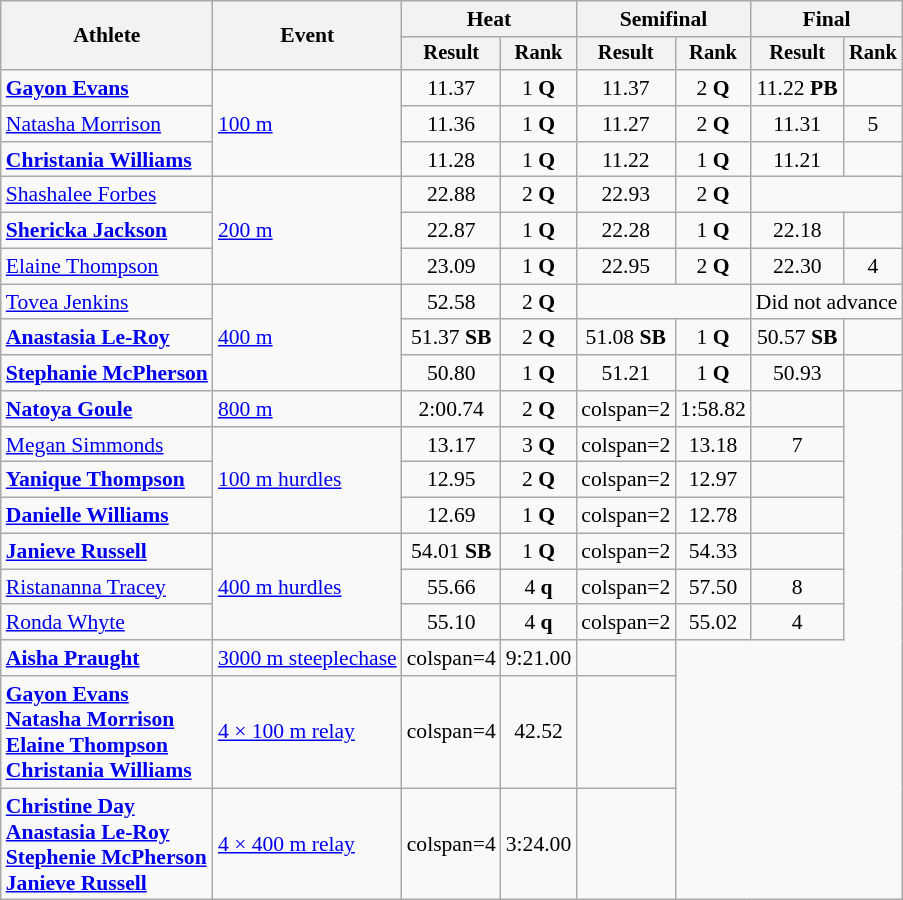<table class="wikitable" style="font-size:90%">
<tr>
<th rowspan=2>Athlete</th>
<th rowspan=2>Event</th>
<th colspan=2>Heat</th>
<th colspan=2>Semifinal</th>
<th colspan=2>Final</th>
</tr>
<tr style="font-size:95%">
<th>Result</th>
<th>Rank</th>
<th>Result</th>
<th>Rank</th>
<th>Result</th>
<th>Rank</th>
</tr>
<tr align=center>
<td align=left><strong><a href='#'>Gayon Evans</a></strong></td>
<td align=left rowspan=3><a href='#'>100 m</a></td>
<td>11.37</td>
<td>1 <strong>Q</strong></td>
<td>11.37</td>
<td>2 <strong>Q</strong></td>
<td>11.22 <strong>PB</strong></td>
<td></td>
</tr>
<tr align=center>
<td align=left><a href='#'>Natasha Morrison</a></td>
<td>11.36</td>
<td>1 <strong>Q</strong></td>
<td>11.27</td>
<td>2 <strong>Q</strong></td>
<td>11.31</td>
<td>5</td>
</tr>
<tr align=center>
<td align=left><strong><a href='#'>Christania Williams</a></strong></td>
<td>11.28</td>
<td>1 <strong>Q</strong></td>
<td>11.22</td>
<td>1 <strong>Q</strong></td>
<td>11.21</td>
<td></td>
</tr>
<tr align=center>
<td align=left><a href='#'>Shashalee Forbes</a></td>
<td align=left rowspan=3><a href='#'>200 m</a></td>
<td>22.88</td>
<td>2 <strong>Q</strong></td>
<td>22.93</td>
<td>2 <strong>Q</strong></td>
<td colspan=2></td>
</tr>
<tr align=center>
<td align=left><strong><a href='#'>Shericka Jackson</a></strong></td>
<td>22.87</td>
<td>1 <strong>Q</strong></td>
<td>22.28</td>
<td>1 <strong>Q</strong></td>
<td>22.18</td>
<td></td>
</tr>
<tr align=center>
<td align=left><a href='#'>Elaine Thompson</a></td>
<td>23.09</td>
<td>1 <strong>Q</strong></td>
<td>22.95</td>
<td>2 <strong>Q</strong></td>
<td>22.30</td>
<td>4</td>
</tr>
<tr align=center>
<td align=left><a href='#'>Tovea Jenkins</a></td>
<td align=left rowspan=3><a href='#'>400 m</a></td>
<td>52.58</td>
<td>2 <strong>Q</strong></td>
<td colspan=2></td>
<td colspan=2>Did not advance</td>
</tr>
<tr align=center>
<td align=left><strong><a href='#'>Anastasia Le-Roy</a></strong></td>
<td>51.37 <strong>SB</strong></td>
<td>2 <strong>Q</strong></td>
<td>51.08 <strong>SB</strong></td>
<td>1 <strong>Q</strong></td>
<td>50.57 <strong>SB</strong></td>
<td></td>
</tr>
<tr align=center>
<td align=left><strong><a href='#'>Stephanie McPherson</a></strong></td>
<td>50.80</td>
<td>1 <strong>Q</strong></td>
<td>51.21</td>
<td>1 <strong>Q</strong></td>
<td>50.93</td>
<td></td>
</tr>
<tr align=center>
<td align=left><strong><a href='#'>Natoya Goule</a></strong></td>
<td align=left><a href='#'>800 m</a></td>
<td>2:00.74</td>
<td>2 <strong>Q</strong></td>
<td>colspan=2 </td>
<td>1:58.82</td>
<td></td>
</tr>
<tr align=center>
<td align=left><a href='#'>Megan Simmonds</a></td>
<td align=left rowspan=3><a href='#'>100 m hurdles</a></td>
<td>13.17</td>
<td>3 <strong>Q</strong></td>
<td>colspan=2 </td>
<td>13.18</td>
<td>7</td>
</tr>
<tr align=center>
<td align=left><strong><a href='#'>Yanique Thompson</a></strong></td>
<td>12.95</td>
<td>2 <strong>Q</strong></td>
<td>colspan=2 </td>
<td>12.97</td>
<td></td>
</tr>
<tr align=center>
<td align=left><strong><a href='#'>Danielle Williams</a></strong></td>
<td>12.69</td>
<td>1 <strong>Q</strong></td>
<td>colspan=2 </td>
<td>12.78</td>
<td></td>
</tr>
<tr align=center>
<td align=left><strong><a href='#'>Janieve Russell</a></strong></td>
<td align=left rowspan=3><a href='#'>400 m hurdles</a></td>
<td>54.01 <strong>SB</strong></td>
<td>1 <strong>Q</strong></td>
<td>colspan=2 </td>
<td>54.33</td>
<td></td>
</tr>
<tr align=center>
<td align=left><a href='#'>Ristananna Tracey</a></td>
<td>55.66</td>
<td>4 <strong>q</strong></td>
<td>colspan=2 </td>
<td>57.50</td>
<td>8</td>
</tr>
<tr align=center>
<td align=left><a href='#'>Ronda Whyte</a></td>
<td>55.10</td>
<td>4 <strong>q</strong></td>
<td>colspan=2 </td>
<td>55.02</td>
<td>4</td>
</tr>
<tr align=center>
<td align=left><strong><a href='#'>Aisha Praught</a></strong></td>
<td align=left><a href='#'>3000 m steeplechase</a></td>
<td>colspan=4 </td>
<td>9:21.00</td>
<td></td>
</tr>
<tr align=center>
<td align=left><strong><a href='#'>Gayon Evans</a><br><a href='#'>Natasha Morrison</a><br><a href='#'>Elaine Thompson</a><br><a href='#'>Christania Williams</a></strong></td>
<td align=left><a href='#'>4 × 100 m relay</a></td>
<td>colspan=4 </td>
<td>42.52</td>
<td></td>
</tr>
<tr align=center>
<td align=left><strong><a href='#'>Christine Day</a><br><a href='#'>Anastasia Le-Roy</a><br><a href='#'>Stephenie McPherson</a><br><a href='#'>Janieve Russell</a></strong></td>
<td align=left><a href='#'>4 × 400 m relay</a></td>
<td>colspan=4 </td>
<td>3:24.00</td>
<td></td>
</tr>
</table>
